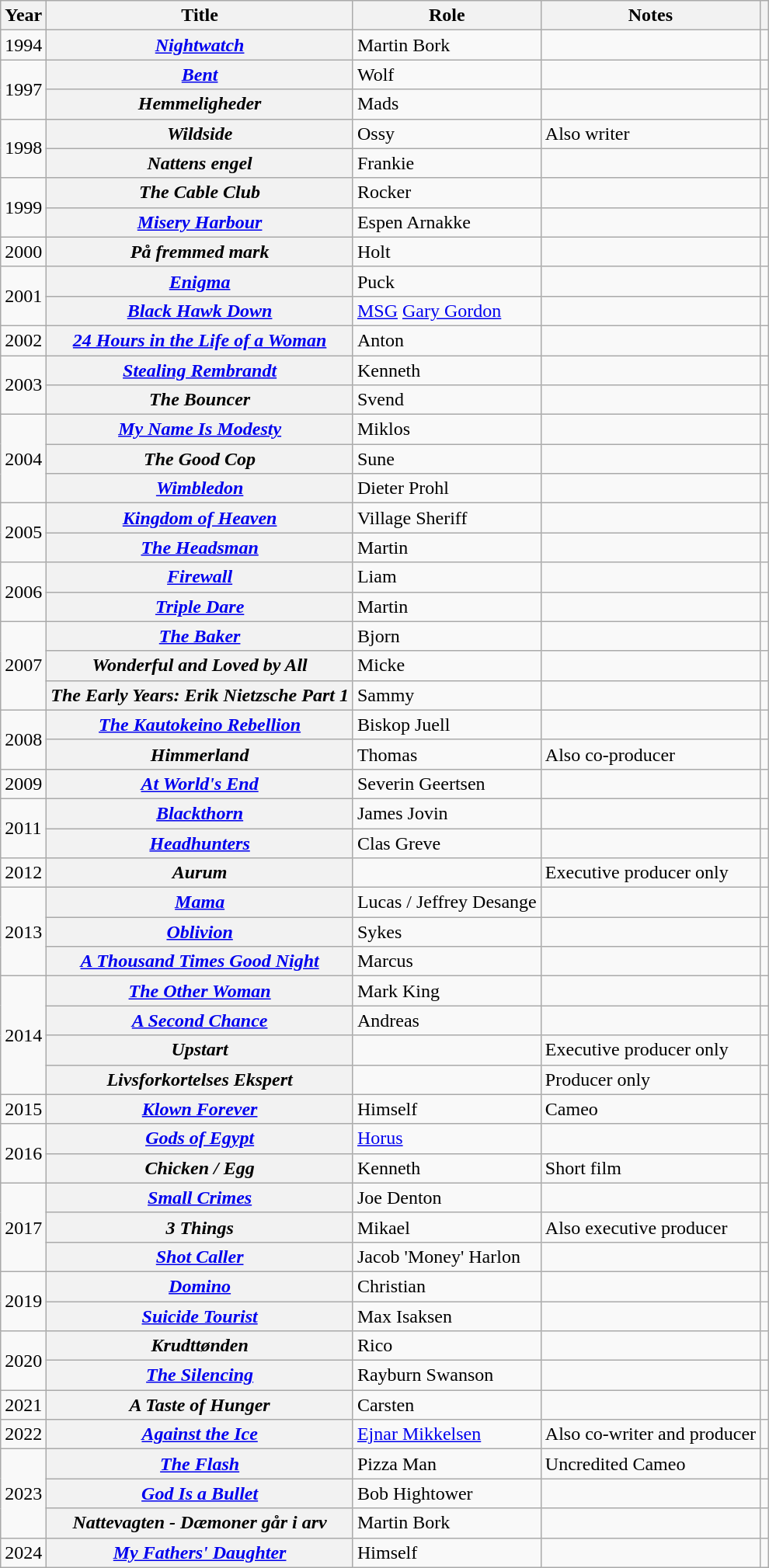<table class="wikitable plainrowheaders sortable">
<tr>
<th scope="col">Year</th>
<th scope="col">Title</th>
<th scope="col">Role</th>
<th scope="col" class="unsortable">Notes</th>
<th scope="col" class="unsortable"></th>
</tr>
<tr>
<td>1994</td>
<th scope=row><em><a href='#'>Nightwatch</a></em></th>
<td>Martin Bork</td>
<td></td>
<td style="text-align:center;"></td>
</tr>
<tr>
<td rowspan=2>1997</td>
<th scope=row><em><a href='#'>Bent</a></em></th>
<td>Wolf</td>
<td></td>
<td style="text-align:center;"></td>
</tr>
<tr>
<th scope=row><em>Hemmeligheder</em></th>
<td>Mads</td>
<td></td>
<td style="text-align:center;"></td>
</tr>
<tr>
<td rowspan=2>1998</td>
<th scope=row><em>Wildside</em></th>
<td>Ossy</td>
<td>Also writer</td>
<td style="text-align:center;"></td>
</tr>
<tr>
<th scope=row><em>Nattens engel</em></th>
<td>Frankie</td>
<td></td>
<td style="text-align:center;"></td>
</tr>
<tr>
<td rowspan=2>1999</td>
<th scope=row><em>The Cable Club</em></th>
<td>Rocker</td>
<td></td>
<td style="text-align:center;"></td>
</tr>
<tr>
<th scope=row><em><a href='#'>Misery Harbour</a></em></th>
<td>Espen Arnakke</td>
<td></td>
<td style="text-align:center;"></td>
</tr>
<tr>
<td>2000</td>
<th scope=row><em>På fremmed mark</em></th>
<td>Holt</td>
<td></td>
<td style="text-align:center;"></td>
</tr>
<tr>
<td rowspan=2>2001</td>
<th scope=row><em><a href='#'>Enigma</a></em></th>
<td>Puck</td>
<td></td>
<td style="text-align:center;"></td>
</tr>
<tr>
<th scope=row><em><a href='#'>Black Hawk Down</a></em></th>
<td><a href='#'>MSG</a> <a href='#'>Gary Gordon</a></td>
<td></td>
<td style="text-align:center;"></td>
</tr>
<tr>
<td>2002</td>
<th scope=row><em><a href='#'>24 Hours in the Life of a Woman</a></em></th>
<td>Anton</td>
<td></td>
<td style="text-align:center;"></td>
</tr>
<tr>
<td rowspan=2>2003</td>
<th scope=row><em><a href='#'>Stealing Rembrandt</a></em></th>
<td>Kenneth</td>
<td></td>
<td style="text-align:center;"></td>
</tr>
<tr>
<th scope=row><em>The Bouncer</em></th>
<td>Svend</td>
<td></td>
<td style="text-align:center;"></td>
</tr>
<tr>
<td rowspan=3>2004</td>
<th scope=row><em><a href='#'>My Name Is Modesty</a></em></th>
<td>Miklos</td>
<td></td>
<td style="text-align:center;"></td>
</tr>
<tr>
<th scope=row><em>The Good Cop</em></th>
<td>Sune</td>
<td></td>
<td style="text-align:center;"></td>
</tr>
<tr>
<th scope=row><em><a href='#'>Wimbledon</a></em></th>
<td>Dieter Prohl</td>
<td></td>
<td style="text-align:center;"></td>
</tr>
<tr>
<td rowspan=2>2005</td>
<th scope=row><em><a href='#'>Kingdom of Heaven</a></em></th>
<td>Village Sheriff</td>
<td></td>
<td style="text-align:center;"></td>
</tr>
<tr>
<th scope=row><em><a href='#'>The Headsman</a></em></th>
<td>Martin</td>
<td></td>
<td style="text-align:center;"></td>
</tr>
<tr>
<td rowspan=2>2006</td>
<th scope=row><em><a href='#'>Firewall</a></em></th>
<td>Liam</td>
<td></td>
<td style="text-align:center;"></td>
</tr>
<tr>
<th scope=row><em><a href='#'>Triple Dare</a></em></th>
<td>Martin</td>
<td></td>
<td style="text-align:center;"></td>
</tr>
<tr>
<td rowspan=3>2007</td>
<th scope=row><em><a href='#'>The Baker</a></em></th>
<td>Bjorn</td>
<td></td>
<td style="text-align:center;"></td>
</tr>
<tr>
<th scope=row><em>Wonderful and Loved by All</em></th>
<td>Micke</td>
<td></td>
<td style="text-align:center;"></td>
</tr>
<tr>
<th scope=row><em>The Early Years: Erik Nietzsche Part 1</em></th>
<td>Sammy</td>
<td></td>
<td style="text-align:center;"></td>
</tr>
<tr>
<td rowspan=2>2008</td>
<th scope=row><em><a href='#'>The Kautokeino Rebellion</a></em></th>
<td>Biskop Juell</td>
<td></td>
<td style="text-align:center;"></td>
</tr>
<tr>
<th scope=row><em>Himmerland</em></th>
<td>Thomas</td>
<td>Also co-producer</td>
<td style="text-align:center;"></td>
</tr>
<tr>
<td>2009</td>
<th scope=row><em><a href='#'>At World's End</a></em></th>
<td>Severin Geertsen</td>
<td></td>
<td style="text-align:center;"></td>
</tr>
<tr>
<td rowspan=2>2011</td>
<th scope=row><em><a href='#'>Blackthorn</a></em></th>
<td>James Jovin</td>
<td></td>
<td style="text-align:center;"></td>
</tr>
<tr>
<th scope=row><em><a href='#'>Headhunters</a></em></th>
<td>Clas Greve</td>
<td></td>
<td style="text-align:center;"></td>
</tr>
<tr>
<td>2012</td>
<th scope=row><em>Aurum</em></th>
<td></td>
<td>Executive producer only</td>
<td style="text-align:center;"></td>
</tr>
<tr>
<td rowspan=3>2013</td>
<th scope=row><em><a href='#'>Mama</a></em></th>
<td>Lucas / Jeffrey Desange</td>
<td></td>
<td style="text-align:center;"></td>
</tr>
<tr>
<th scope=row><em><a href='#'>Oblivion</a></em></th>
<td>Sykes</td>
<td></td>
<td style="text-align:center;"></td>
</tr>
<tr>
<th scope=row><em><a href='#'>A Thousand Times Good Night</a></em></th>
<td>Marcus</td>
<td></td>
<td style="text-align:center;"></td>
</tr>
<tr>
<td rowspan=4>2014</td>
<th scope=row><em><a href='#'>The Other Woman</a></em></th>
<td>Mark King</td>
<td></td>
<td style="text-align:center;"></td>
</tr>
<tr>
<th scope=row><em><a href='#'>A Second Chance</a></em></th>
<td>Andreas</td>
<td></td>
<td style="text-align:center;"></td>
</tr>
<tr>
<th scope=row><em>Upstart</em></th>
<td></td>
<td>Executive producer only</td>
<td style="text-align:center;"></td>
</tr>
<tr>
<th scope=row><em>Livsforkortelses Ekspert</em></th>
<td></td>
<td>Producer only</td>
<td style="text-align:center;"></td>
</tr>
<tr>
<td>2015</td>
<th scope=row><em><a href='#'>Klown Forever</a></em></th>
<td>Himself</td>
<td>Cameo</td>
<td style="text-align:center;"></td>
</tr>
<tr>
<td rowspan=2>2016</td>
<th scope=row><em><a href='#'>Gods of Egypt</a></em></th>
<td><a href='#'>Horus</a></td>
<td></td>
<td style="text-align:center;"></td>
</tr>
<tr>
<th scope=row><em>Chicken / Egg</em></th>
<td>Kenneth</td>
<td>Short film</td>
<td style="text-align:center;"></td>
</tr>
<tr>
<td rowspan=3>2017</td>
<th scope=row><em><a href='#'>Small Crimes</a></em></th>
<td>Joe Denton</td>
<td></td>
<td style="text-align:center;"></td>
</tr>
<tr>
<th scope=row><em>3 Things</em></th>
<td>Mikael</td>
<td>Also executive producer</td>
<td style="text-align:center;"></td>
</tr>
<tr>
<th scope=row><em><a href='#'>Shot Caller</a></em></th>
<td>Jacob 'Money' Harlon</td>
<td></td>
<td style="text-align:center;"></td>
</tr>
<tr>
<td rowspan="2">2019</td>
<th scope=row><em><a href='#'>Domino</a></em></th>
<td>Christian</td>
<td></td>
<td style="text-align:center;"></td>
</tr>
<tr>
<th scope=row><em><a href='#'>Suicide Tourist</a></em></th>
<td>Max Isaksen</td>
<td></td>
<td style="text-align:center;"></td>
</tr>
<tr>
<td rowspan="2">2020</td>
<th scope=row><em>Krudttønden</em></th>
<td>Rico</td>
<td></td>
<td></td>
</tr>
<tr>
<th scope=row><em><a href='#'>The Silencing</a></em></th>
<td>Rayburn Swanson</td>
<td></td>
<td style="text-align:center;"></td>
</tr>
<tr>
<td>2021</td>
<th scope=row><em>A Taste of Hunger</em></th>
<td>Carsten</td>
<td></td>
<td></td>
</tr>
<tr>
<td>2022</td>
<th scope=row><em><a href='#'>Against the Ice</a></em></th>
<td><a href='#'>Ejnar Mikkelsen</a></td>
<td>Also co-writer and producer</td>
<td></td>
</tr>
<tr>
<td rowspan="3">2023</td>
<th scope=row><em><a href='#'>The Flash</a></em></th>
<td>Pizza Man</td>
<td>Uncredited Cameo</td>
<td style="text-align:center;"></td>
</tr>
<tr>
<th scope=row><em><a href='#'>God Is a Bullet</a></em></th>
<td>Bob Hightower</td>
<td></td>
<td></td>
</tr>
<tr>
<th scope=row><em>Nattevagten - Dæmoner går i arv</em></th>
<td>Martin Bork</td>
<td></td>
<td></td>
</tr>
<tr>
<td>2024</td>
<th scope=row><em><a href='#'>My Fathers' Daughter</a></em></th>
<td>Himself</td>
<td></td>
<td></td>
</tr>
</table>
